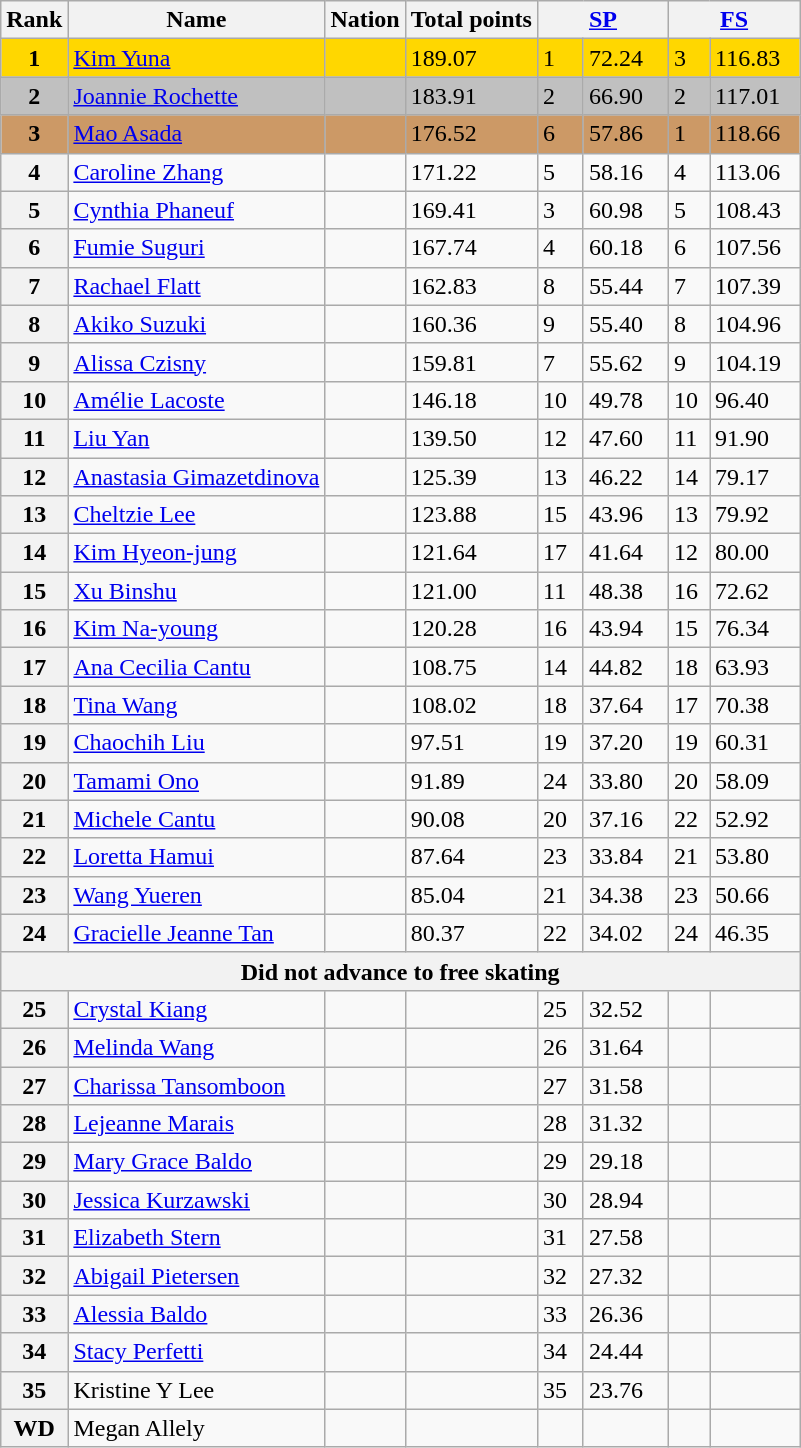<table class="wikitable">
<tr>
<th>Rank</th>
<th>Name</th>
<th>Nation</th>
<th>Total points</th>
<th colspan="2" width="80px"><a href='#'>SP</a></th>
<th colspan="2" width="80px"><a href='#'>FS</a></th>
</tr>
<tr bgcolor="gold">
<td align="center"><strong>1</strong></td>
<td><a href='#'>Kim Yuna</a></td>
<td></td>
<td>189.07</td>
<td>1</td>
<td>72.24</td>
<td>3</td>
<td>116.83</td>
</tr>
<tr bgcolor="silver">
<td align="center"><strong>2</strong></td>
<td><a href='#'>Joannie Rochette</a></td>
<td></td>
<td>183.91</td>
<td>2</td>
<td>66.90</td>
<td>2</td>
<td>117.01</td>
</tr>
<tr bgcolor="cc9966">
<td align="center"><strong>3</strong></td>
<td><a href='#'>Mao Asada</a></td>
<td></td>
<td>176.52</td>
<td>6</td>
<td>57.86</td>
<td>1</td>
<td>118.66</td>
</tr>
<tr>
<th>4</th>
<td><a href='#'>Caroline Zhang</a></td>
<td></td>
<td>171.22</td>
<td>5</td>
<td>58.16</td>
<td>4</td>
<td>113.06</td>
</tr>
<tr>
<th>5</th>
<td><a href='#'>Cynthia Phaneuf</a></td>
<td></td>
<td>169.41</td>
<td>3</td>
<td>60.98</td>
<td>5</td>
<td>108.43</td>
</tr>
<tr>
<th>6</th>
<td><a href='#'>Fumie Suguri</a></td>
<td></td>
<td>167.74</td>
<td>4</td>
<td>60.18</td>
<td>6</td>
<td>107.56</td>
</tr>
<tr>
<th>7</th>
<td><a href='#'>Rachael Flatt</a></td>
<td></td>
<td>162.83</td>
<td>8</td>
<td>55.44</td>
<td>7</td>
<td>107.39</td>
</tr>
<tr>
<th>8</th>
<td><a href='#'>Akiko Suzuki</a></td>
<td></td>
<td>160.36</td>
<td>9</td>
<td>55.40</td>
<td>8</td>
<td>104.96</td>
</tr>
<tr>
<th>9</th>
<td><a href='#'>Alissa Czisny</a></td>
<td></td>
<td>159.81</td>
<td>7</td>
<td>55.62</td>
<td>9</td>
<td>104.19</td>
</tr>
<tr>
<th>10</th>
<td><a href='#'>Amélie Lacoste</a></td>
<td></td>
<td>146.18</td>
<td>10</td>
<td>49.78</td>
<td>10</td>
<td>96.40</td>
</tr>
<tr>
<th>11</th>
<td><a href='#'>Liu Yan</a></td>
<td></td>
<td>139.50</td>
<td>12</td>
<td>47.60</td>
<td>11</td>
<td>91.90</td>
</tr>
<tr>
<th>12</th>
<td><a href='#'>Anastasia Gimazetdinova</a></td>
<td></td>
<td>125.39</td>
<td>13</td>
<td>46.22</td>
<td>14</td>
<td>79.17</td>
</tr>
<tr>
<th>13</th>
<td><a href='#'>Cheltzie Lee</a></td>
<td></td>
<td>123.88</td>
<td>15</td>
<td>43.96</td>
<td>13</td>
<td>79.92</td>
</tr>
<tr>
<th>14</th>
<td><a href='#'>Kim Hyeon-jung</a></td>
<td></td>
<td>121.64</td>
<td>17</td>
<td>41.64</td>
<td>12</td>
<td>80.00</td>
</tr>
<tr>
<th>15</th>
<td><a href='#'>Xu Binshu</a></td>
<td></td>
<td>121.00</td>
<td>11</td>
<td>48.38</td>
<td>16</td>
<td>72.62</td>
</tr>
<tr>
<th>16</th>
<td><a href='#'>Kim Na-young</a></td>
<td></td>
<td>120.28</td>
<td>16</td>
<td>43.94</td>
<td>15</td>
<td>76.34</td>
</tr>
<tr>
<th>17</th>
<td><a href='#'>Ana Cecilia Cantu</a></td>
<td></td>
<td>108.75</td>
<td>14</td>
<td>44.82</td>
<td>18</td>
<td>63.93</td>
</tr>
<tr>
<th>18</th>
<td><a href='#'>Tina Wang</a></td>
<td></td>
<td>108.02</td>
<td>18</td>
<td>37.64</td>
<td>17</td>
<td>70.38</td>
</tr>
<tr>
<th>19</th>
<td><a href='#'>Chaochih Liu</a></td>
<td></td>
<td>97.51</td>
<td>19</td>
<td>37.20</td>
<td>19</td>
<td>60.31</td>
</tr>
<tr>
<th>20</th>
<td><a href='#'>Tamami Ono</a></td>
<td></td>
<td>91.89</td>
<td>24</td>
<td>33.80</td>
<td>20</td>
<td>58.09</td>
</tr>
<tr>
<th>21</th>
<td><a href='#'>Michele Cantu</a></td>
<td></td>
<td>90.08</td>
<td>20</td>
<td>37.16</td>
<td>22</td>
<td>52.92</td>
</tr>
<tr>
<th>22</th>
<td><a href='#'>Loretta Hamui</a></td>
<td></td>
<td>87.64</td>
<td>23</td>
<td>33.84</td>
<td>21</td>
<td>53.80</td>
</tr>
<tr>
<th>23</th>
<td><a href='#'>Wang Yueren</a></td>
<td></td>
<td>85.04</td>
<td>21</td>
<td>34.38</td>
<td>23</td>
<td>50.66</td>
</tr>
<tr>
<th>24</th>
<td><a href='#'>Gracielle Jeanne Tan</a></td>
<td></td>
<td>80.37</td>
<td>22</td>
<td>34.02</td>
<td>24</td>
<td>46.35</td>
</tr>
<tr>
<th colspan=8>Did not advance to free skating</th>
</tr>
<tr>
<th>25</th>
<td><a href='#'>Crystal Kiang</a></td>
<td></td>
<td></td>
<td>25</td>
<td>32.52</td>
<td></td>
<td></td>
</tr>
<tr>
<th>26</th>
<td><a href='#'>Melinda Wang</a></td>
<td></td>
<td></td>
<td>26</td>
<td>31.64</td>
<td></td>
<td></td>
</tr>
<tr>
<th>27</th>
<td><a href='#'>Charissa Tansomboon</a></td>
<td></td>
<td></td>
<td>27</td>
<td>31.58</td>
<td></td>
<td></td>
</tr>
<tr>
<th>28</th>
<td><a href='#'>Lejeanne Marais</a></td>
<td></td>
<td></td>
<td>28</td>
<td>31.32</td>
<td></td>
<td></td>
</tr>
<tr>
<th>29</th>
<td><a href='#'>Mary Grace Baldo</a></td>
<td></td>
<td></td>
<td>29</td>
<td>29.18</td>
<td></td>
<td></td>
</tr>
<tr>
<th>30</th>
<td><a href='#'>Jessica Kurzawski</a></td>
<td></td>
<td></td>
<td>30</td>
<td>28.94</td>
<td></td>
<td></td>
</tr>
<tr>
<th>31</th>
<td><a href='#'>Elizabeth Stern</a></td>
<td></td>
<td></td>
<td>31</td>
<td>27.58</td>
<td></td>
<td></td>
</tr>
<tr>
<th>32</th>
<td><a href='#'>Abigail Pietersen</a></td>
<td></td>
<td></td>
<td>32</td>
<td>27.32</td>
<td></td>
<td></td>
</tr>
<tr>
<th>33</th>
<td><a href='#'>Alessia Baldo</a></td>
<td></td>
<td></td>
<td>33</td>
<td>26.36</td>
<td></td>
<td></td>
</tr>
<tr>
<th>34</th>
<td><a href='#'>Stacy Perfetti</a></td>
<td></td>
<td></td>
<td>34</td>
<td>24.44</td>
<td></td>
<td></td>
</tr>
<tr>
<th>35</th>
<td>Kristine Y Lee</td>
<td></td>
<td></td>
<td>35</td>
<td>23.76</td>
<td></td>
<td></td>
</tr>
<tr>
<th>WD</th>
<td>Megan Allely</td>
<td></td>
<td></td>
<td></td>
<td></td>
<td></td>
<td></td>
</tr>
</table>
